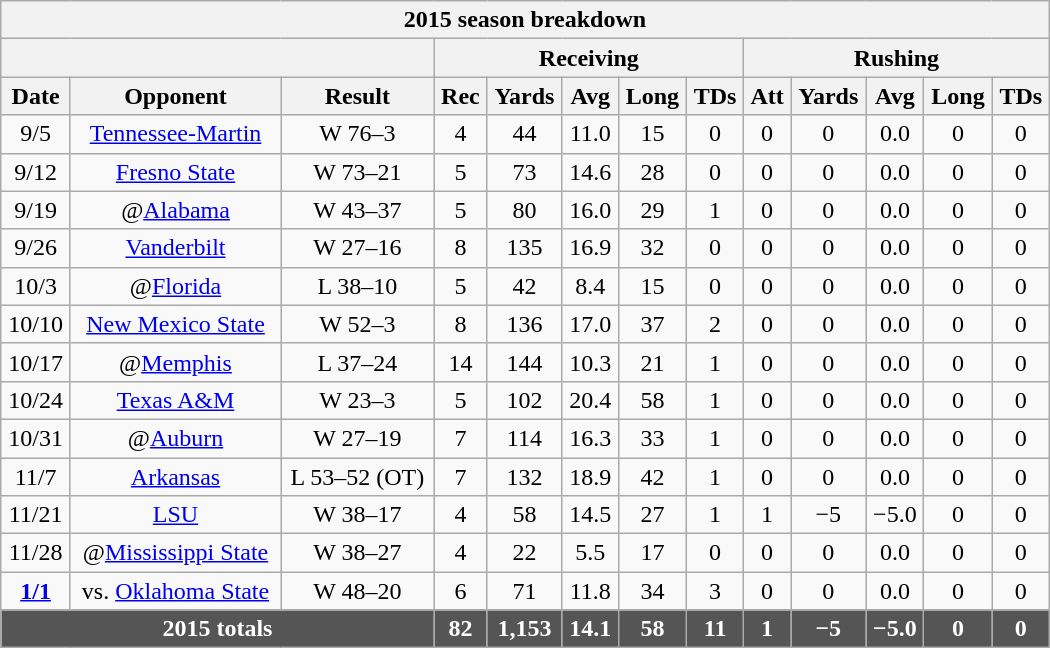<table class="wikitable collapsible collapsed" style="text-align:center; width:700px">
<tr>
<th colspan=13>2015 season breakdown</th>
</tr>
<tr>
<th colspan=3></th>
<th colspan=5>Receiving</th>
<th colspan=5>Rushing</th>
</tr>
<tr>
<th>Date</th>
<th>Opponent</th>
<th>Result</th>
<th>Rec</th>
<th>Yards</th>
<th>Avg</th>
<th>Long</th>
<th>TDs</th>
<th>Att</th>
<th>Yards</th>
<th>Avg</th>
<th>Long</th>
<th>TDs</th>
</tr>
<tr>
<td>9/5</td>
<td><a href='#'>Tennessee-Martin</a></td>
<td>W 76–3</td>
<td>4</td>
<td>44</td>
<td>11.0</td>
<td>15</td>
<td>0</td>
<td>0</td>
<td>0</td>
<td>0.0</td>
<td>0</td>
<td>0</td>
</tr>
<tr>
<td>9/12</td>
<td><a href='#'>Fresno State</a></td>
<td>W 73–21</td>
<td>5</td>
<td>73</td>
<td>14.6</td>
<td>28</td>
<td>0</td>
<td>0</td>
<td>0</td>
<td>0.0</td>
<td>0</td>
<td>0</td>
</tr>
<tr>
<td>9/19</td>
<td>@<a href='#'>Alabama</a></td>
<td>W 43–37</td>
<td>5</td>
<td>80</td>
<td>16.0</td>
<td>29</td>
<td>1</td>
<td>0</td>
<td>0</td>
<td>0.0</td>
<td>0</td>
<td>0</td>
</tr>
<tr>
<td>9/26</td>
<td><a href='#'>Vanderbilt</a></td>
<td>W 27–16</td>
<td>8</td>
<td>135</td>
<td>16.9</td>
<td>32</td>
<td>0</td>
<td>0</td>
<td>0</td>
<td>0.0</td>
<td>0</td>
<td>0</td>
</tr>
<tr>
<td>10/3</td>
<td>@<a href='#'>Florida</a></td>
<td>L 38–10</td>
<td>5</td>
<td>42</td>
<td>8.4</td>
<td>15</td>
<td>0</td>
<td>0</td>
<td>0</td>
<td>0.0</td>
<td>0</td>
<td>0</td>
</tr>
<tr>
<td>10/10</td>
<td><a href='#'>New Mexico State</a></td>
<td>W 52–3</td>
<td>8</td>
<td>136</td>
<td>17.0</td>
<td>37</td>
<td>2</td>
<td>0</td>
<td>0</td>
<td>0.0</td>
<td>0</td>
<td>0</td>
</tr>
<tr>
<td>10/17</td>
<td>@<a href='#'>Memphis</a></td>
<td>L 37–24</td>
<td>14</td>
<td>144</td>
<td>10.3</td>
<td>21</td>
<td>1</td>
<td>0</td>
<td>0</td>
<td>0.0</td>
<td>0</td>
<td>0</td>
</tr>
<tr>
<td>10/24</td>
<td><a href='#'>Texas A&M</a></td>
<td>W 23–3</td>
<td>5</td>
<td>102</td>
<td>20.4</td>
<td>58</td>
<td>1</td>
<td>0</td>
<td>0</td>
<td>0.0</td>
<td>0</td>
<td>0</td>
</tr>
<tr>
<td>10/31</td>
<td>@<a href='#'>Auburn</a></td>
<td>W 27–19</td>
<td>7</td>
<td>114</td>
<td>16.3</td>
<td>33</td>
<td>1</td>
<td>0</td>
<td>0</td>
<td>0.0</td>
<td>0</td>
<td>0</td>
</tr>
<tr>
<td>11/7</td>
<td><a href='#'>Arkansas</a></td>
<td>L 53–52 (OT)</td>
<td>7</td>
<td>132</td>
<td>18.9</td>
<td>42</td>
<td>1</td>
<td>0</td>
<td>0</td>
<td>0.0</td>
<td>0</td>
<td>0</td>
</tr>
<tr>
<td>11/21</td>
<td><a href='#'>LSU</a></td>
<td>W 38–17</td>
<td>4</td>
<td>58</td>
<td>14.5</td>
<td>27</td>
<td>1</td>
<td>1</td>
<td>−5</td>
<td>−5.0</td>
<td>0</td>
<td>0</td>
</tr>
<tr>
<td>11/28</td>
<td>@<a href='#'>Mississippi State</a></td>
<td>W 38–27</td>
<td>4</td>
<td>22</td>
<td>5.5</td>
<td>17</td>
<td>0</td>
<td>0</td>
<td>0</td>
<td>0.0</td>
<td>0</td>
<td>0</td>
</tr>
<tr>
<td><strong><a href='#'>1/1</a></strong></td>
<td>vs. <a href='#'>Oklahoma State</a></td>
<td>W 48–20</td>
<td>6</td>
<td>71</td>
<td>11.8</td>
<td>34</td>
<td>3</td>
<td>0</td>
<td>0</td>
<td>0.0</td>
<td>0</td>
<td>0</td>
</tr>
<tr style="background:#555; font-weight:bold; color:white;">
<td colspan=3>2015 totals</td>
<td>82</td>
<td>1,153</td>
<td>14.1</td>
<td>58</td>
<td>11</td>
<td>1</td>
<td>−5</td>
<td>−5.0</td>
<td>0</td>
<td>0</td>
</tr>
</table>
